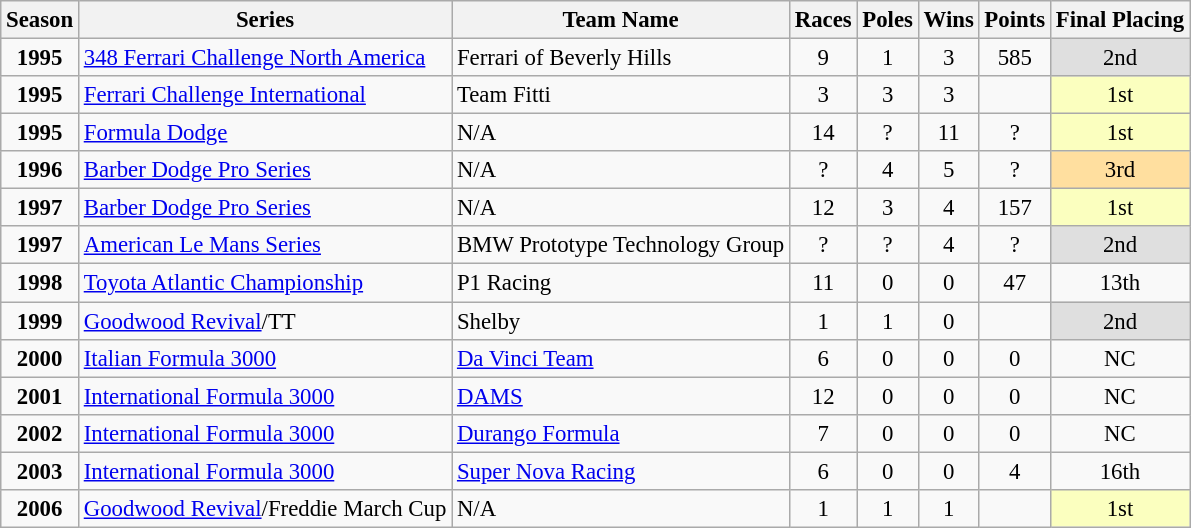<table class="wikitable" style="font-size: 95%;">
<tr>
<th>Season</th>
<th>Series</th>
<th>Team Name</th>
<th>Races</th>
<th>Poles</th>
<th>Wins</th>
<th>Points</th>
<th>Final Placing</th>
</tr>
<tr>
<td align="center"><strong>1995</strong></td>
<td><a href='#'>348 Ferrari Challenge North America</a></td>
<td>Ferrari of Beverly Hills</td>
<td align="center">9</td>
<td align="center">1</td>
<td align="center">3</td>
<td align="center">585</td>
<td align="center" style="background:#DFDFDF;">2nd</td>
</tr>
<tr>
<td align="center"><strong>1995</strong></td>
<td><a href='#'>Ferrari Challenge International</a></td>
<td>Team Fitti</td>
<td align="center">3</td>
<td align="center">3</td>
<td align="center">3</td>
<td align="center"></td>
<td align="center" style="background:#FBFFBF;">1st</td>
</tr>
<tr>
<td align="center"><strong>1995</strong></td>
<td><a href='#'>Formula Dodge</a></td>
<td>N/A</td>
<td align="center">14</td>
<td align="center">?</td>
<td align="center">11</td>
<td align="center">?</td>
<td align="center" style="background:#FBFFBF;">1st</td>
</tr>
<tr>
<td align="center"><strong>1996</strong></td>
<td><a href='#'>Barber Dodge Pro Series</a></td>
<td>N/A</td>
<td align="center">?</td>
<td align="center">4</td>
<td align="center">5</td>
<td align="center">?</td>
<td align="center" style="background:#FFDF9F;">3rd</td>
</tr>
<tr>
<td align="center"><strong>1997</strong></td>
<td><a href='#'>Barber Dodge Pro Series</a></td>
<td>N/A</td>
<td align="center">12</td>
<td align="center">3</td>
<td align="center">4</td>
<td align="center">157</td>
<td align="center" style="background:#FBFFBF;">1st</td>
</tr>
<tr>
<td align="center"><strong>1997</strong></td>
<td><a href='#'>American Le Mans Series</a></td>
<td>BMW Prototype Technology Group</td>
<td align="center">?</td>
<td align="center">?</td>
<td align="center">4</td>
<td align="center">?</td>
<td align="center" style="background:#DFDFDF;">2nd</td>
</tr>
<tr>
<td align="center"><strong>1998</strong></td>
<td><a href='#'>Toyota Atlantic Championship</a></td>
<td>P1 Racing</td>
<td align="center">11</td>
<td align="center">0</td>
<td align="center">0</td>
<td align="center">47</td>
<td align="center">13th</td>
</tr>
<tr>
<td align="center"><strong>1999</strong></td>
<td><a href='#'>Goodwood Revival</a>/TT</td>
<td>Shelby</td>
<td align="center">1</td>
<td align="center">1</td>
<td align="center">0</td>
<td align="center"></td>
<td align="center" style="background:#DFDFDF;">2nd</td>
</tr>
<tr>
<td align="center"><strong>2000</strong></td>
<td><a href='#'>Italian Formula 3000</a></td>
<td><a href='#'>Da Vinci Team</a></td>
<td align="center">6</td>
<td align="center">0</td>
<td align="center">0</td>
<td align="center">0</td>
<td align="center">NC</td>
</tr>
<tr>
<td align="center"><strong>2001</strong></td>
<td><a href='#'>International Formula 3000</a></td>
<td><a href='#'>DAMS</a></td>
<td align="center">12</td>
<td align="center">0</td>
<td align="center">0</td>
<td align="center">0</td>
<td align="center">NC</td>
</tr>
<tr>
<td align="center"><strong>2002</strong></td>
<td><a href='#'>International Formula 3000</a></td>
<td><a href='#'>Durango Formula</a></td>
<td align="center">7</td>
<td align="center">0</td>
<td align="center">0</td>
<td align="center">0</td>
<td align="center">NC</td>
</tr>
<tr>
<td align="center"><strong>2003</strong></td>
<td><a href='#'>International Formula 3000</a></td>
<td><a href='#'>Super Nova Racing</a></td>
<td align="center">6</td>
<td align="center">0</td>
<td align="center">0</td>
<td align="center">4</td>
<td align="center">16th</td>
</tr>
<tr>
<td align="center"><strong>2006</strong></td>
<td><a href='#'>Goodwood Revival</a>/Freddie March Cup</td>
<td>N/A</td>
<td align="center">1</td>
<td align="center">1</td>
<td align="center">1</td>
<td align="center"></td>
<td align="center" style="background:#FBFFBF;">1st</td>
</tr>
</table>
